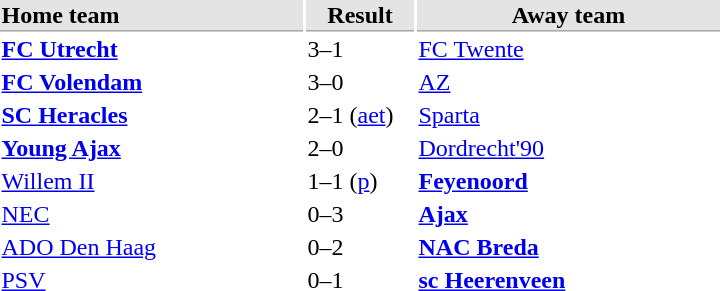<table>
<tr bgcolor="#E4E4E4">
<th style="border-bottom:1px solid #AAAAAA" width="200" align="left">Home team</th>
<th style="border-bottom:1px solid #AAAAAA" width="70" align="center">Result</th>
<th style="border-bottom:1px solid #AAAAAA" width="200">Away team</th>
</tr>
<tr>
<td><strong><a href='#'>FC Utrecht</a></strong></td>
<td>3–1</td>
<td><a href='#'>FC Twente</a></td>
</tr>
<tr>
<td><strong><a href='#'>FC Volendam</a></strong></td>
<td>3–0</td>
<td><a href='#'>AZ</a></td>
</tr>
<tr>
<td><strong><a href='#'>SC Heracles</a></strong></td>
<td>2–1 (<a href='#'>aet</a>)</td>
<td><a href='#'>Sparta</a></td>
</tr>
<tr>
<td><strong><a href='#'>Young Ajax</a></strong></td>
<td>2–0</td>
<td><a href='#'>Dordrecht'90</a></td>
</tr>
<tr>
<td><a href='#'>Willem II</a></td>
<td>1–1 (<a href='#'>p</a>)</td>
<td><strong><a href='#'>Feyenoord</a></strong></td>
</tr>
<tr>
<td><a href='#'>NEC</a></td>
<td>0–3</td>
<td><strong><a href='#'>Ajax</a></strong></td>
</tr>
<tr>
<td><a href='#'>ADO Den Haag</a></td>
<td>0–2</td>
<td><strong><a href='#'>NAC Breda</a></strong></td>
</tr>
<tr>
<td><a href='#'>PSV</a></td>
<td>0–1</td>
<td><strong><a href='#'>sc Heerenveen</a></strong></td>
</tr>
</table>
